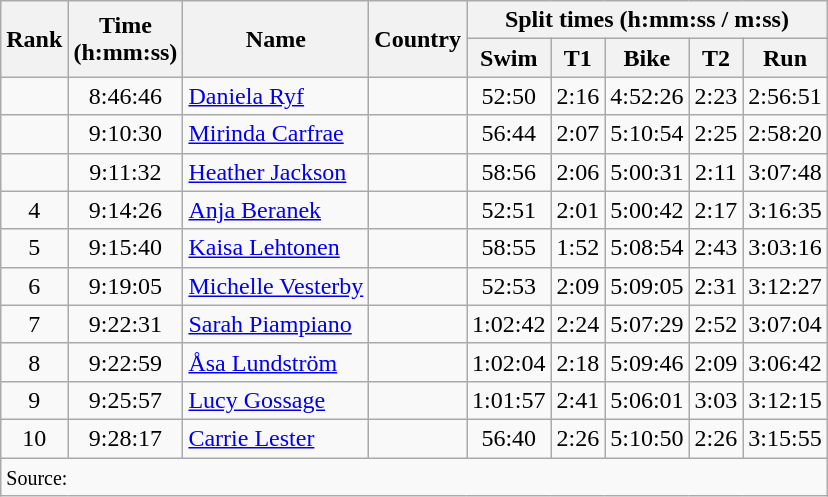<table class="wikitable sortable" style="text-align:center">
<tr>
<th data-sort-type="number" rowspan=2>Rank</th>
<th rowspan=2>Time<br>(h:mm:ss)</th>
<th rowspan=2>Name</th>
<th rowspan=2>Country</th>
<th colspan=5>Split times (h:mm:ss / m:ss)</th>
</tr>
<tr>
<th>Swim</th>
<th>T1</th>
<th>Bike</th>
<th>T2</th>
<th>Run</th>
</tr>
<tr>
<td></td>
<td>8:46:46</td>
<td align="left"><a href='#'>Daniela Ryf</a></td>
<td align="left"></td>
<td>52:50</td>
<td>2:16</td>
<td>4:52:26</td>
<td>2:23</td>
<td>2:56:51</td>
</tr>
<tr>
<td></td>
<td>9:10:30</td>
<td align="left"><a href='#'>Mirinda Carfrae</a></td>
<td align="left"></td>
<td>56:44</td>
<td>2:07</td>
<td>5:10:54</td>
<td>2:25</td>
<td>2:58:20</td>
</tr>
<tr>
<td></td>
<td>9:11:32</td>
<td align="left"><a href='#'>Heather Jackson</a></td>
<td align="left"></td>
<td>58:56</td>
<td>2:06</td>
<td>5:00:31</td>
<td>2:11</td>
<td>3:07:48</td>
</tr>
<tr>
<td>4</td>
<td>9:14:26</td>
<td align="left"><a href='#'>Anja Beranek</a></td>
<td align="left"></td>
<td>52:51</td>
<td>2:01</td>
<td>5:00:42</td>
<td>2:17</td>
<td>3:16:35</td>
</tr>
<tr>
<td>5</td>
<td>9:15:40</td>
<td align="left"><a href='#'>Kaisa Lehtonen</a></td>
<td align="left"></td>
<td>58:55</td>
<td>1:52</td>
<td>5:08:54</td>
<td>2:43</td>
<td>3:03:16</td>
</tr>
<tr>
<td>6</td>
<td>9:19:05</td>
<td align="left"><a href='#'>Michelle Vesterby</a></td>
<td align="left"></td>
<td>52:53</td>
<td>2:09</td>
<td>5:09:05</td>
<td>2:31</td>
<td>3:12:27</td>
</tr>
<tr>
<td>7</td>
<td>9:22:31</td>
<td align="left"><a href='#'>Sarah Piampiano</a></td>
<td align="left"></td>
<td>1:02:42</td>
<td>2:24</td>
<td>5:07:29</td>
<td>2:52</td>
<td>3:07:04</td>
</tr>
<tr>
<td>8</td>
<td>9:22:59</td>
<td align="left"><a href='#'>Åsa Lundström</a></td>
<td align="left"></td>
<td>1:02:04</td>
<td>2:18</td>
<td>5:09:46</td>
<td>2:09</td>
<td>3:06:42</td>
</tr>
<tr>
<td>9</td>
<td>9:25:57</td>
<td align="left"><a href='#'>Lucy Gossage</a></td>
<td align="left"></td>
<td>1:01:57</td>
<td>2:41</td>
<td>5:06:01</td>
<td>3:03</td>
<td>3:12:15</td>
</tr>
<tr>
<td>10</td>
<td>9:28:17</td>
<td align="left"><a href='#'>Carrie Lester</a></td>
<td align="left"></td>
<td>56:40</td>
<td>2:26</td>
<td>5:10:50</td>
<td>2:26</td>
<td>3:15:55</td>
</tr>
<tr class="sortbottom">
<td colspan="9" align="left"><small>Source:</small></td>
</tr>
</table>
